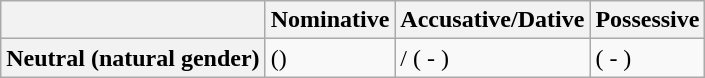<table class="wikitable">
<tr>
<th></th>
<th>Nominative</th>
<th>Accusative/Dative</th>
<th>Possessive</th>
</tr>
<tr>
<th>Neutral (natural gender)</th>
<td> ()</td>
<td>/ ( - )</td>
<td> ( - )</td>
</tr>
</table>
